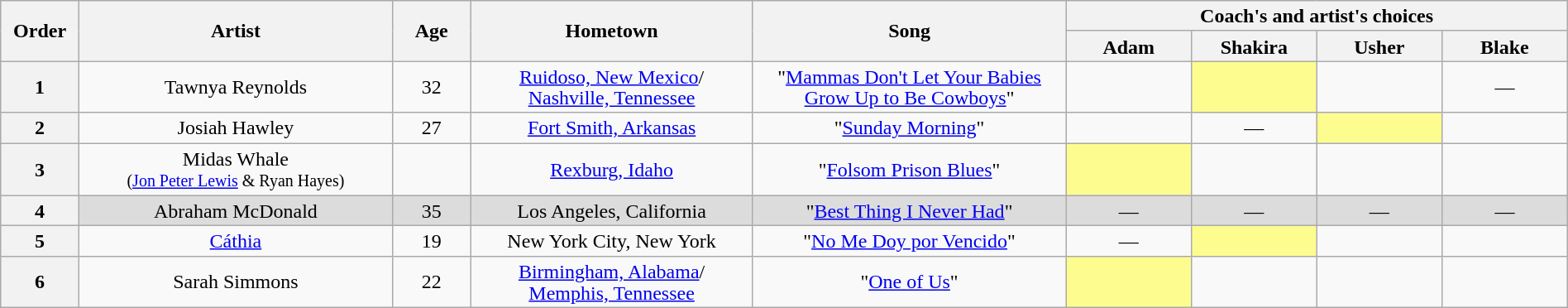<table class="wikitable" style="text-align:center; line-height:17px; width:100%;">
<tr>
<th scope="col" rowspan="2" style="width:05%;">Order</th>
<th scope="col" rowspan="2" style="width:20%;">Artist</th>
<th scope="col" rowspan="2" style="width:05%;">Age</th>
<th scope="col" rowspan="2" style="width:18%;">Hometown</th>
<th scope="col" rowspan="2" style="width:20%;">Song</th>
<th scope="col" colspan="4" style="width:32%;">Coach's and artist's choices</th>
</tr>
<tr>
<th style="width:08%;">Adam</th>
<th style="width:08%;">Shakira</th>
<th style="width:08%;">Usher</th>
<th style="width:08%;">Blake</th>
</tr>
<tr>
<th>1</th>
<td>Tawnya Reynolds</td>
<td>32</td>
<td><a href='#'>Ruidoso, New Mexico</a>/<br><a href='#'>Nashville, Tennessee</a></td>
<td>"<a href='#'>Mammas Don't Let Your Babies Grow Up to Be Cowboys</a>"</td>
<td><strong></strong></td>
<td style="background:#fdfc8f;"><strong></strong></td>
<td><strong></strong></td>
<td>—</td>
</tr>
<tr>
<th>2</th>
<td>Josiah Hawley</td>
<td>27</td>
<td><a href='#'>Fort Smith, Arkansas</a></td>
<td>"<a href='#'>Sunday Morning</a>"</td>
<td><strong></strong></td>
<td>—</td>
<td style="background:#fdfc8f;"><strong></strong></td>
<td><strong></strong></td>
</tr>
<tr>
<th>3</th>
<td>Midas Whale <br><small>(<a href='#'>Jon Peter Lewis</a> & Ryan Hayes)</small></td>
<td></td>
<td><a href='#'>Rexburg, Idaho</a></td>
<td>"<a href='#'>Folsom Prison Blues</a>"</td>
<td style="background:#fdfc8f;"><strong></strong></td>
<td><strong></strong></td>
<td><strong></strong></td>
<td><strong></strong></td>
</tr>
<tr>
<th>4</th>
<td style="background:#DCDCDC;">Abraham McDonald</td>
<td style="background:#DCDCDC;">35</td>
<td style="background:#DCDCDC;">Los Angeles, California</td>
<td style="background:#DCDCDC;">"<a href='#'>Best Thing I Never Had</a>"</td>
<td style="background:#DCDCDC;">—</td>
<td style="background:#DCDCDC;">—</td>
<td style="background:#DCDCDC;">—</td>
<td style="background:#DCDCDC;">—</td>
</tr>
<tr>
<th>5</th>
<td><a href='#'>Cáthia</a></td>
<td>19</td>
<td>New York City, New York</td>
<td>"<a href='#'>No Me Doy por Vencido</a>"</td>
<td>—</td>
<td style="background:#fdfc8f;"><strong></strong></td>
<td><strong></strong></td>
<td><strong></strong></td>
</tr>
<tr>
<th>6</th>
<td>Sarah Simmons</td>
<td>22</td>
<td><a href='#'>Birmingham, Alabama</a>/<br><a href='#'>Memphis, Tennessee</a></td>
<td>"<a href='#'>One of Us</a>"</td>
<td style="background:#fdfc8f;"><strong></strong></td>
<td><strong></strong></td>
<td><strong></strong></td>
<td><strong></strong></td>
</tr>
</table>
